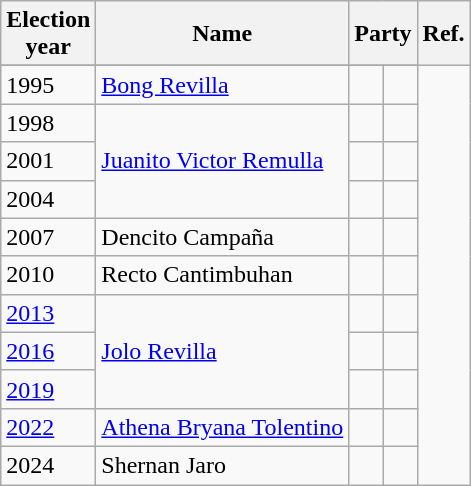<table class="wikitable">
<tr>
<th>Election<br>year</th>
<th>Name</th>
<th colspan="2">Party</th>
<th>Ref.</th>
</tr>
<tr>
</tr>
<tr>
<td>1995</td>
<td><a href='#'>Bong Revilla</a></td>
<td></td>
<td></td>
</tr>
<tr>
<td>1998</td>
<td rowspan="3"><a href='#'>Juanito Victor Remulla</a></td>
<td></td>
<td></td>
</tr>
<tr>
<td>2001</td>
<td></td>
<td></td>
</tr>
<tr>
<td>2004</td>
<td></td>
<td></td>
</tr>
<tr>
<td>2007</td>
<td>Dencito Campaña</td>
<td></td>
<td></td>
</tr>
<tr>
<td>2010</td>
<td>Recto Cantimbuhan</td>
<td></td>
<td></td>
</tr>
<tr>
<td><a href='#'>2013</a></td>
<td rowspan="3"><a href='#'>Jolo Revilla</a></td>
<td></td>
<td></td>
</tr>
<tr>
<td><a href='#'>2016</a></td>
<td></td>
<td></td>
</tr>
<tr>
<td><a href='#'>2019</a></td>
<td></td>
<td></td>
</tr>
<tr>
<td><a href='#'>2022</a></td>
<td><a href='#'>Athena Bryana Tolentino</a></td>
<td></td>
<td></td>
</tr>
<tr>
<td>2024</td>
<td>Shernan Jaro</td>
<td></td>
<td></td>
</tr>
</table>
